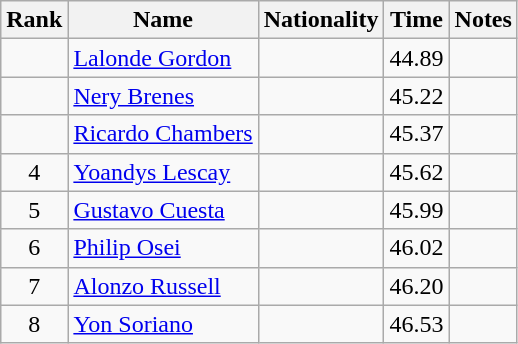<table class="wikitable sortable" style="text-align:center">
<tr>
<th>Rank</th>
<th>Name</th>
<th>Nationality</th>
<th>Time</th>
<th>Notes</th>
</tr>
<tr>
<td align=center></td>
<td align=left><a href='#'>Lalonde Gordon</a></td>
<td align=left></td>
<td>44.89</td>
<td></td>
</tr>
<tr>
<td align=center></td>
<td align=left><a href='#'>Nery Brenes</a></td>
<td align=left></td>
<td>45.22</td>
<td></td>
</tr>
<tr>
<td align=center></td>
<td align=left><a href='#'>Ricardo Chambers</a></td>
<td align=left></td>
<td>45.37</td>
<td></td>
</tr>
<tr>
<td align=center>4</td>
<td align=left><a href='#'>Yoandys Lescay</a></td>
<td align=left></td>
<td>45.62</td>
<td></td>
</tr>
<tr>
<td align=center>5</td>
<td align=left><a href='#'>Gustavo Cuesta</a></td>
<td align=left></td>
<td>45.99</td>
<td></td>
</tr>
<tr>
<td align=center>6</td>
<td align=left><a href='#'>Philip Osei</a></td>
<td align=left></td>
<td>46.02</td>
<td></td>
</tr>
<tr>
<td align=center>7</td>
<td align=left><a href='#'>Alonzo Russell</a></td>
<td align=left></td>
<td>46.20</td>
<td></td>
</tr>
<tr>
<td align=center>8</td>
<td align=left><a href='#'>Yon Soriano</a></td>
<td align=left></td>
<td>46.53</td>
<td></td>
</tr>
</table>
